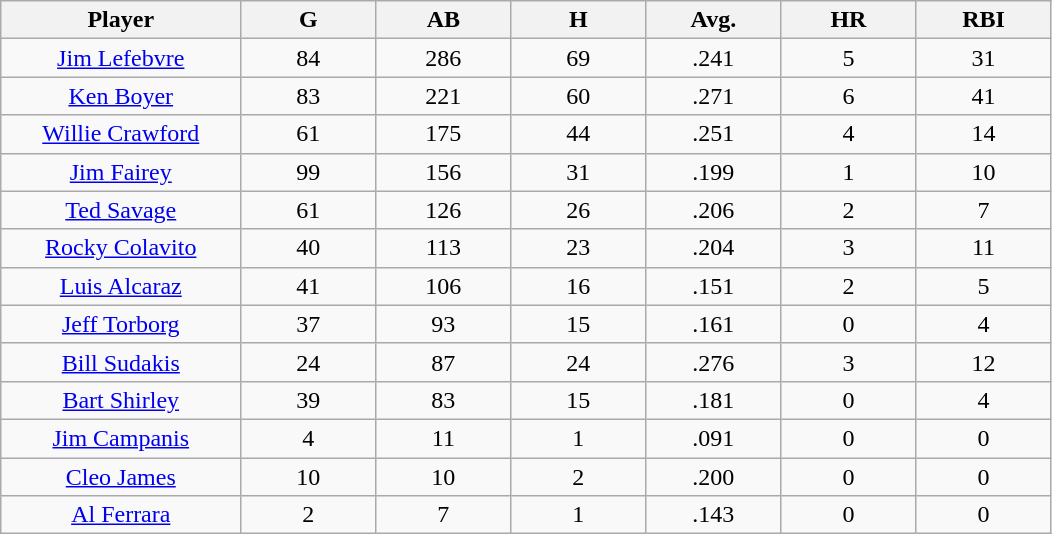<table class="wikitable sortable">
<tr>
<th bgcolor="#DDDDFF" width="16%">Player</th>
<th bgcolor="#DDDDFF" width="9%">G</th>
<th bgcolor="#DDDDFF" width="9%">AB</th>
<th bgcolor="#DDDDFF" width="9%">H</th>
<th bgcolor="#DDDDFF" width="9%">Avg.</th>
<th bgcolor="#DDDDFF" width="9%">HR</th>
<th bgcolor="#DDDDFF" width="9%">RBI</th>
</tr>
<tr align="center">
<td><a href='#'>Jim Lefebvre</a></td>
<td>84</td>
<td>286</td>
<td>69</td>
<td>.241</td>
<td>5</td>
<td>31</td>
</tr>
<tr align=center>
<td><a href='#'>Ken Boyer</a></td>
<td>83</td>
<td>221</td>
<td>60</td>
<td>.271</td>
<td>6</td>
<td>41</td>
</tr>
<tr align=center>
<td><a href='#'>Willie Crawford</a></td>
<td>61</td>
<td>175</td>
<td>44</td>
<td>.251</td>
<td>4</td>
<td>14</td>
</tr>
<tr align=center>
<td><a href='#'>Jim Fairey</a></td>
<td>99</td>
<td>156</td>
<td>31</td>
<td>.199</td>
<td>1</td>
<td>10</td>
</tr>
<tr align=center>
<td><a href='#'>Ted Savage</a></td>
<td>61</td>
<td>126</td>
<td>26</td>
<td>.206</td>
<td>2</td>
<td>7</td>
</tr>
<tr align=center>
<td><a href='#'>Rocky Colavito</a></td>
<td>40</td>
<td>113</td>
<td>23</td>
<td>.204</td>
<td>3</td>
<td>11</td>
</tr>
<tr align=center>
<td><a href='#'>Luis Alcaraz</a></td>
<td>41</td>
<td>106</td>
<td>16</td>
<td>.151</td>
<td>2</td>
<td>5</td>
</tr>
<tr align=center>
<td><a href='#'>Jeff Torborg</a></td>
<td>37</td>
<td>93</td>
<td>15</td>
<td>.161</td>
<td>0</td>
<td>4</td>
</tr>
<tr align=center>
<td><a href='#'>Bill Sudakis</a></td>
<td>24</td>
<td>87</td>
<td>24</td>
<td>.276</td>
<td>3</td>
<td>12</td>
</tr>
<tr align=center>
<td><a href='#'>Bart Shirley</a></td>
<td>39</td>
<td>83</td>
<td>15</td>
<td>.181</td>
<td>0</td>
<td>4</td>
</tr>
<tr align=center>
<td><a href='#'>Jim Campanis</a></td>
<td>4</td>
<td>11</td>
<td>1</td>
<td>.091</td>
<td>0</td>
<td>0</td>
</tr>
<tr align=center>
<td><a href='#'>Cleo James</a></td>
<td>10</td>
<td>10</td>
<td>2</td>
<td>.200</td>
<td>0</td>
<td>0</td>
</tr>
<tr align=center>
<td><a href='#'>Al Ferrara</a></td>
<td>2</td>
<td>7</td>
<td>1</td>
<td>.143</td>
<td>0</td>
<td>0</td>
</tr>
</table>
